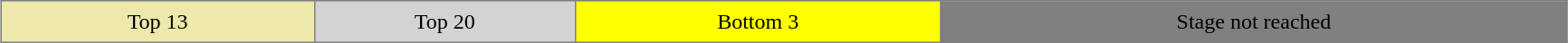<table border="2" cellpadding="6" style="background:silver; border:1px solid gray; border-collapse:collapse; margin:1em auto; text-align:center;">
<tr>
<td style="background:palegoldenrod" width="6%">Top 13</td>
<td style="background:lightgray" width="5%">Top 20</td>
<td style="background:yellow" width="7%">Bottom 3</td>
<td style="background:gray" width="12%"><span>Stage not reached</span></td>
</tr>
</table>
